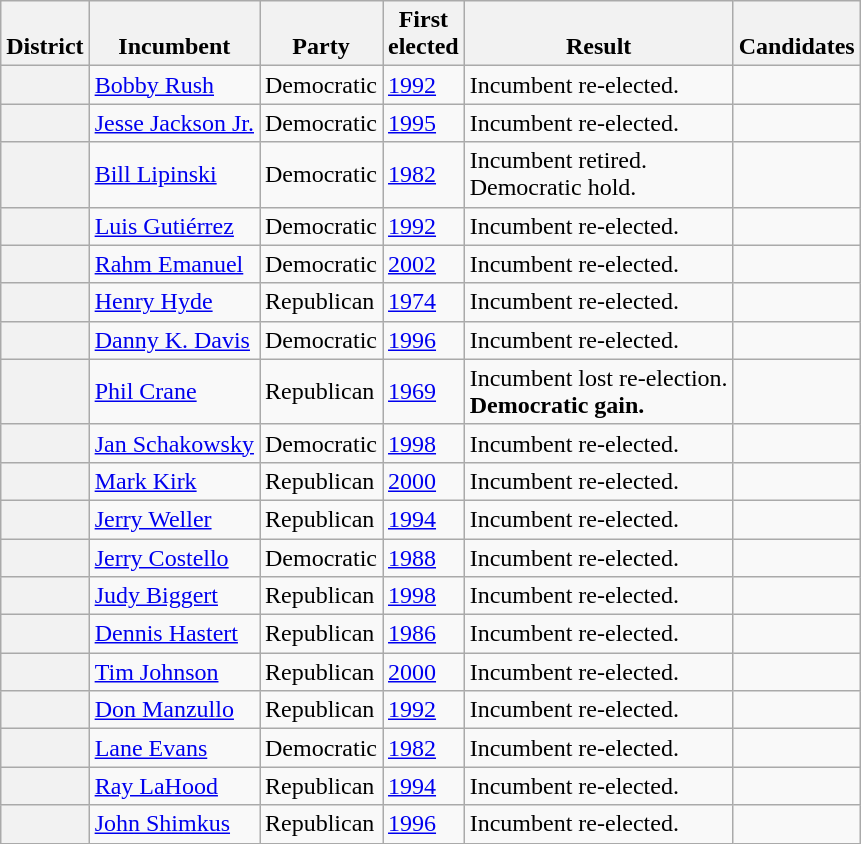<table class=wikitable>
<tr valign=bottom>
<th>District</th>
<th>Incumbent</th>
<th>Party</th>
<th>First<br>elected</th>
<th>Result</th>
<th>Candidates</th>
</tr>
<tr>
<th></th>
<td><a href='#'>Bobby Rush</a></td>
<td>Democratic</td>
<td><a href='#'>1992</a></td>
<td>Incumbent re-elected.</td>
<td nowrap></td>
</tr>
<tr>
<th></th>
<td><a href='#'>Jesse Jackson Jr.</a></td>
<td>Democratic</td>
<td><a href='#'>1995 </a></td>
<td>Incumbent re-elected.</td>
<td nowrap></td>
</tr>
<tr>
<th></th>
<td><a href='#'>Bill Lipinski</a></td>
<td>Democratic</td>
<td><a href='#'>1982</a></td>
<td>Incumbent retired.<br>Democratic hold.</td>
<td nowrap></td>
</tr>
<tr>
<th></th>
<td><a href='#'>Luis Gutiérrez</a></td>
<td>Democratic</td>
<td><a href='#'>1992</a></td>
<td>Incumbent re-elected.</td>
<td nowrap></td>
</tr>
<tr>
<th></th>
<td><a href='#'>Rahm Emanuel</a></td>
<td>Democratic</td>
<td><a href='#'>2002</a></td>
<td>Incumbent re-elected.</td>
<td nowrap></td>
</tr>
<tr>
<th></th>
<td><a href='#'>Henry Hyde</a></td>
<td>Republican</td>
<td><a href='#'>1974</a></td>
<td>Incumbent re-elected.</td>
<td nowrap></td>
</tr>
<tr>
<th></th>
<td><a href='#'>Danny K. Davis</a></td>
<td>Democratic</td>
<td><a href='#'>1996</a></td>
<td>Incumbent re-elected.</td>
<td nowrap></td>
</tr>
<tr>
<th></th>
<td><a href='#'>Phil Crane</a></td>
<td>Republican</td>
<td><a href='#'>1969 </a></td>
<td>Incumbent lost re-election.<br><strong>Democratic gain.</strong></td>
<td nowrap></td>
</tr>
<tr>
<th></th>
<td><a href='#'>Jan Schakowsky</a></td>
<td>Democratic</td>
<td><a href='#'>1998</a></td>
<td>Incumbent re-elected.</td>
<td nowrap></td>
</tr>
<tr>
<th></th>
<td><a href='#'>Mark Kirk</a></td>
<td>Republican</td>
<td><a href='#'>2000</a></td>
<td>Incumbent re-elected.</td>
<td nowrap></td>
</tr>
<tr>
<th></th>
<td><a href='#'>Jerry Weller</a></td>
<td>Republican</td>
<td><a href='#'>1994</a></td>
<td>Incumbent re-elected.</td>
<td nowrap></td>
</tr>
<tr>
<th></th>
<td><a href='#'>Jerry Costello</a></td>
<td>Democratic</td>
<td><a href='#'>1988</a></td>
<td>Incumbent re-elected.</td>
<td nowrap></td>
</tr>
<tr>
<th></th>
<td><a href='#'>Judy Biggert</a></td>
<td>Republican</td>
<td><a href='#'>1998</a></td>
<td>Incumbent re-elected.</td>
<td nowrap></td>
</tr>
<tr>
<th></th>
<td><a href='#'>Dennis Hastert</a></td>
<td>Republican</td>
<td><a href='#'>1986</a></td>
<td>Incumbent re-elected.</td>
<td nowrap></td>
</tr>
<tr>
<th></th>
<td><a href='#'>Tim Johnson</a></td>
<td>Republican</td>
<td><a href='#'>2000</a></td>
<td>Incumbent re-elected.</td>
<td nowrap></td>
</tr>
<tr>
<th></th>
<td><a href='#'>Don Manzullo</a></td>
<td>Republican</td>
<td><a href='#'>1992</a></td>
<td>Incumbent re-elected.</td>
<td nowrap></td>
</tr>
<tr>
<th></th>
<td><a href='#'>Lane Evans</a></td>
<td>Democratic</td>
<td><a href='#'>1982</a></td>
<td>Incumbent re-elected.</td>
<td nowrap></td>
</tr>
<tr>
<th></th>
<td><a href='#'>Ray LaHood</a></td>
<td>Republican</td>
<td><a href='#'>1994</a></td>
<td>Incumbent re-elected.</td>
<td nowrap></td>
</tr>
<tr>
<th></th>
<td><a href='#'>John Shimkus</a></td>
<td>Republican</td>
<td><a href='#'>1996</a></td>
<td>Incumbent re-elected.</td>
<td nowrap></td>
</tr>
</table>
